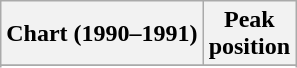<table class="wikitable sortable plainrowheaders" style="text-align:center">
<tr>
<th scope="col">Chart (1990–1991)</th>
<th scope="col">Peak<br> position</th>
</tr>
<tr>
</tr>
<tr>
</tr>
<tr>
</tr>
<tr>
</tr>
<tr>
</tr>
<tr>
</tr>
<tr>
</tr>
<tr>
</tr>
<tr>
</tr>
<tr>
</tr>
<tr>
</tr>
</table>
